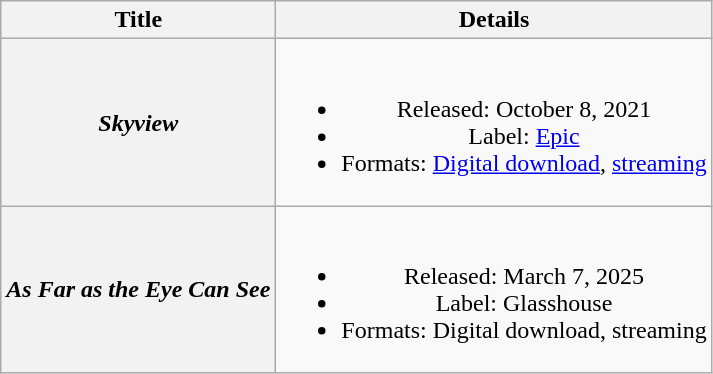<table class="wikitable plainrowheaders" style="text-align:center">
<tr>
<th>Title</th>
<th>Details</th>
</tr>
<tr>
<th scope="row"><em>Skyview</em></th>
<td><br><ul><li>Released: October 8, 2021</li><li>Label: <a href='#'>Epic</a></li><li>Formats: <a href='#'>Digital download</a>, <a href='#'>streaming</a></li></ul></td>
</tr>
<tr>
<th scope="row"><em>As Far as the Eye Can See</em></th>
<td><br><ul><li>Released: March 7, 2025</li><li>Label: Glasshouse</li><li>Formats: Digital download, streaming</li></ul></td>
</tr>
</table>
